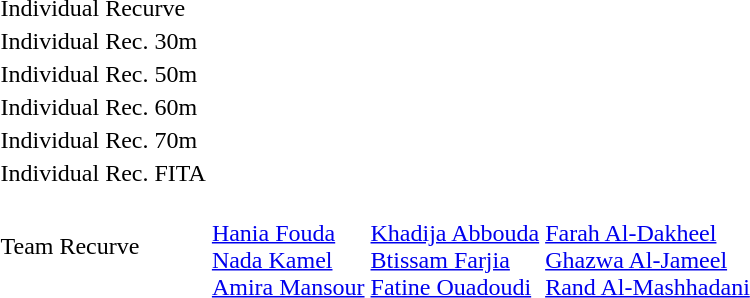<table>
<tr>
<td rowspan=2>Individual Recurve</td>
<td rowspan=2></td>
<td rowspan=2></td>
<td></td>
</tr>
<tr>
<td></td>
</tr>
<tr>
<td rowspan=2>Individual Rec. 30m</td>
<td rowspan=2></td>
<td rowspan=2></td>
<td></td>
</tr>
<tr>
<td></td>
</tr>
<tr>
<td rowspan=2>Individual Rec. 50m</td>
<td rowspan=2></td>
<td rowspan=2></td>
<td></td>
</tr>
<tr>
<td></td>
</tr>
<tr>
<td rowspan=2>Individual Rec. 60m</td>
<td rowspan=2></td>
<td rowspan=2></td>
<td></td>
</tr>
<tr>
<td></td>
</tr>
<tr>
<td rowspan=2>Individual Rec. 70m</td>
<td rowspan=2></td>
<td rowspan=2></td>
<td></td>
</tr>
<tr>
<td></td>
</tr>
<tr>
<td rowspan=2>Individual Rec. FITA</td>
<td rowspan=2></td>
<td rowspan=2></td>
<td></td>
</tr>
<tr>
<td></td>
</tr>
<tr>
<td>Team Recurve</td>
<td><br><a href='#'>Hania Fouda</a><br><a href='#'>Nada Kamel</a><br><a href='#'>Amira Mansour</a></td>
<td><br><a href='#'>Khadija Abbouda</a><br><a href='#'>Btissam Farjia</a><br><a href='#'>Fatine Ouadoudi</a></td>
<td><br><a href='#'>Farah Al-Dakheel</a><br><a href='#'>Ghazwa Al-Jameel</a><br><a href='#'>Rand Al-Mashhadani</a></td>
</tr>
</table>
